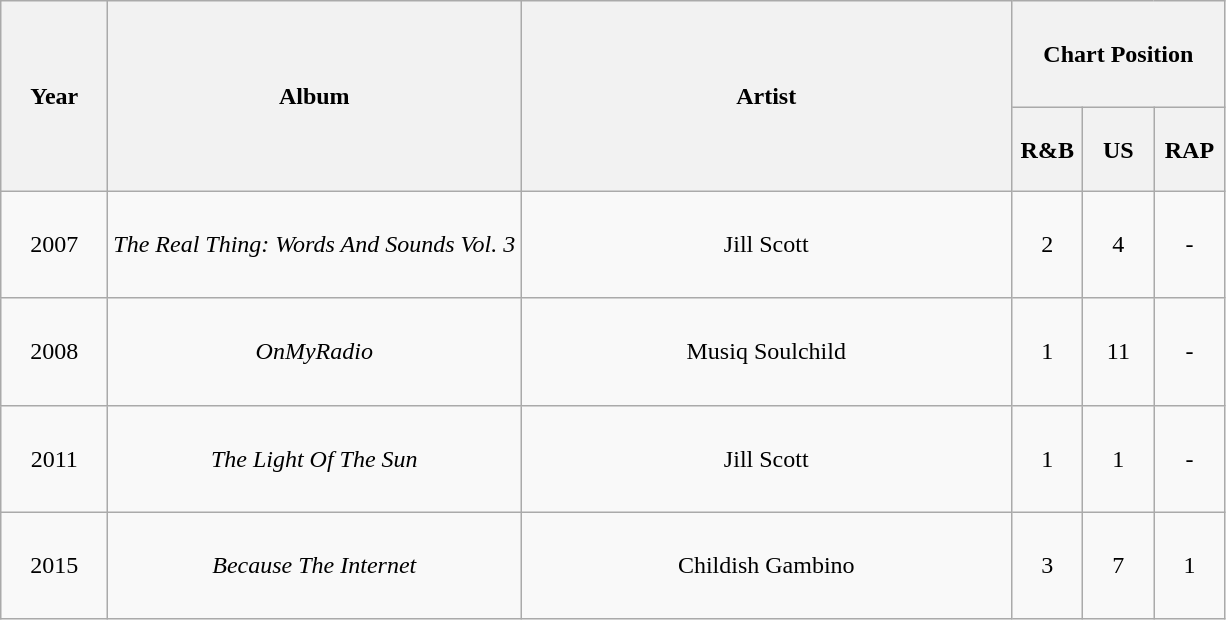<table class="wikitable" style="text-align:center;">
<tr>
<th scope="col" rowspan="2" style="width:4em;">Year</th>
<th scope="col" rowspan="2">Album</th>
<th scope="col" rowspan="2" style="width:20em;">Artist</th>
<th scope="col" colspan="3" style="height:4em;width:3em;">Chart Position</th>
</tr>
<tr>
<th style="height:3em;width:2.5em;">R&B</th>
<th style="height:3em;width:2.5em;">US</th>
<th style="height:3em;width:2.5em;">RAP</th>
</tr>
<tr>
<td style="height:4em;">2007</td>
<td><em>The Real Thing: Words And Sounds Vol. 3</em></td>
<td>Jill Scott</td>
<td>2</td>
<td>4</td>
<td>-</td>
</tr>
<tr>
<td style="height:4em;;">2008</td>
<td><em>OnMyRadio</em></td>
<td>Musiq Soulchild</td>
<td>1</td>
<td>11</td>
<td>-</td>
</tr>
<tr>
<td style="height:4em;w">2011</td>
<td><em>The Light Of The Sun</em></td>
<td>Jill Scott</td>
<td>1</td>
<td>1</td>
<td>-</td>
</tr>
<tr>
<td style="height:4em;">2015</td>
<td><em>Because The Internet</em></td>
<td>Childish Gambino</td>
<td>3</td>
<td>7</td>
<td>1</td>
</tr>
</table>
